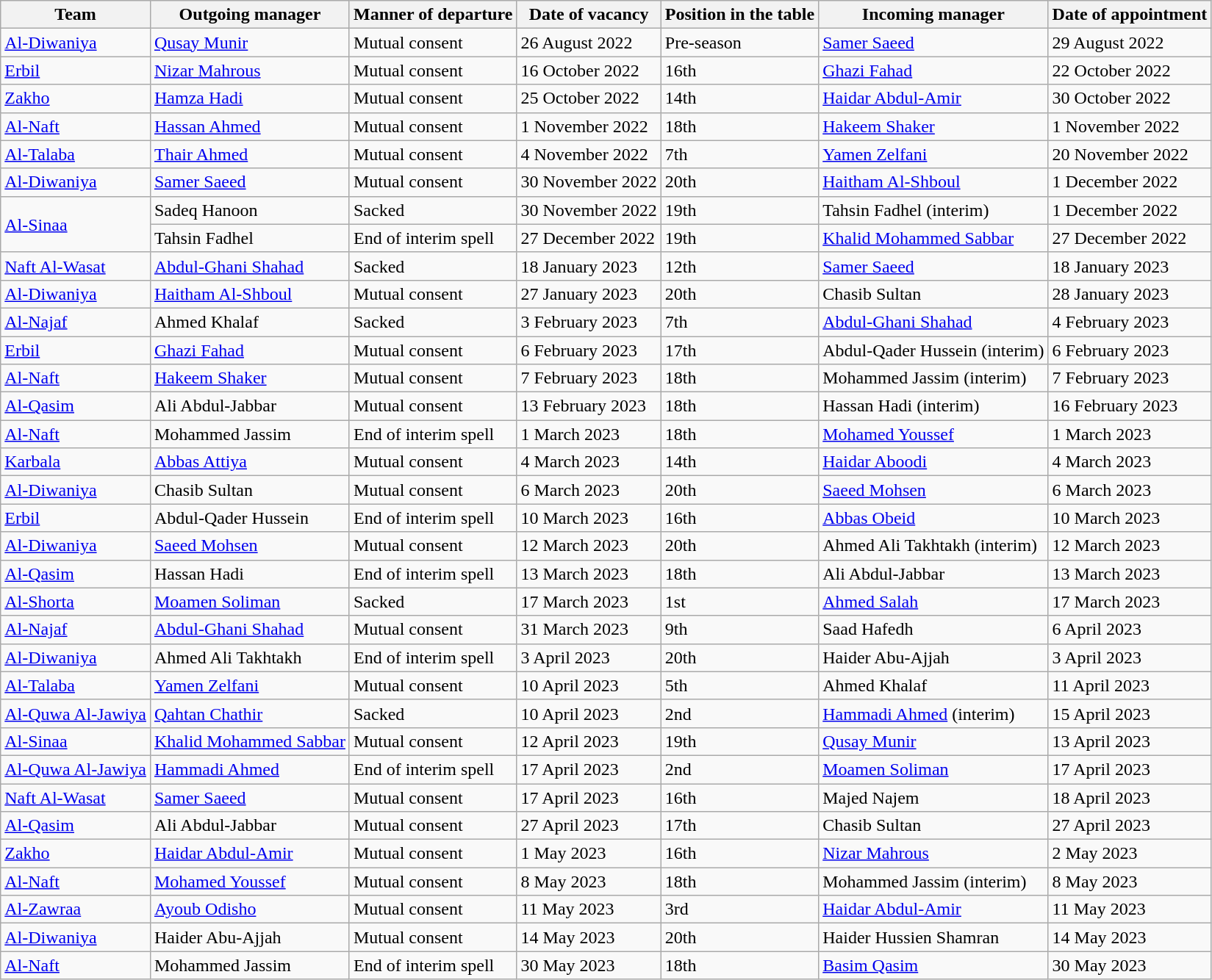<table class="wikitable">
<tr>
<th>Team</th>
<th>Outgoing manager</th>
<th>Manner of departure</th>
<th>Date of vacancy</th>
<th>Position in the table</th>
<th>Incoming manager</th>
<th>Date of appointment</th>
</tr>
<tr>
<td><a href='#'>Al-Diwaniya</a></td>
<td> <a href='#'>Qusay Munir</a></td>
<td>Mutual consent</td>
<td>26 August 2022</td>
<td>Pre-season</td>
<td> <a href='#'>Samer Saeed</a></td>
<td>29 August 2022</td>
</tr>
<tr>
<td><a href='#'>Erbil</a></td>
<td> <a href='#'>Nizar Mahrous</a></td>
<td>Mutual consent</td>
<td>16 October 2022</td>
<td>16th</td>
<td> <a href='#'>Ghazi Fahad</a></td>
<td>22 October 2022</td>
</tr>
<tr>
<td><a href='#'>Zakho</a></td>
<td> <a href='#'>Hamza Hadi</a></td>
<td>Mutual consent</td>
<td>25 October 2022</td>
<td>14th</td>
<td> <a href='#'>Haidar Abdul-Amir</a></td>
<td>30 October 2022</td>
</tr>
<tr>
<td><a href='#'>Al-Naft</a></td>
<td> <a href='#'>Hassan Ahmed</a></td>
<td>Mutual consent</td>
<td>1 November 2022</td>
<td>18th</td>
<td> <a href='#'>Hakeem Shaker</a></td>
<td>1 November 2022</td>
</tr>
<tr>
<td><a href='#'>Al-Talaba</a></td>
<td> <a href='#'>Thair Ahmed</a></td>
<td>Mutual consent</td>
<td>4 November 2022</td>
<td>7th</td>
<td> <a href='#'>Yamen Zelfani</a></td>
<td>20 November 2022</td>
</tr>
<tr>
<td><a href='#'>Al-Diwaniya</a></td>
<td> <a href='#'>Samer Saeed</a></td>
<td>Mutual consent</td>
<td>30 November 2022</td>
<td>20th</td>
<td> <a href='#'>Haitham Al-Shboul</a></td>
<td>1 December 2022</td>
</tr>
<tr>
<td rowspan="2"><a href='#'>Al-Sinaa</a></td>
<td> Sadeq Hanoon</td>
<td>Sacked</td>
<td>30 November 2022</td>
<td>19th</td>
<td> Tahsin Fadhel (interim)</td>
<td>1 December 2022</td>
</tr>
<tr>
<td> Tahsin Fadhel</td>
<td>End of interim spell</td>
<td>27 December 2022</td>
<td>19th</td>
<td> <a href='#'>Khalid Mohammed Sabbar</a></td>
<td>27 December 2022</td>
</tr>
<tr>
<td><a href='#'>Naft Al-Wasat</a></td>
<td> <a href='#'>Abdul-Ghani Shahad</a></td>
<td>Sacked</td>
<td>18 January 2023</td>
<td>12th</td>
<td> <a href='#'>Samer Saeed</a></td>
<td>18 January 2023</td>
</tr>
<tr>
<td><a href='#'>Al-Diwaniya</a></td>
<td> <a href='#'>Haitham Al-Shboul</a></td>
<td>Mutual consent</td>
<td>27 January 2023</td>
<td>20th</td>
<td> Chasib Sultan</td>
<td>28 January 2023</td>
</tr>
<tr>
<td><a href='#'>Al-Najaf</a></td>
<td> Ahmed Khalaf</td>
<td>Sacked</td>
<td>3 February 2023</td>
<td>7th</td>
<td> <a href='#'>Abdul-Ghani Shahad</a></td>
<td>4 February 2023</td>
</tr>
<tr>
<td><a href='#'>Erbil</a></td>
<td> <a href='#'>Ghazi Fahad</a></td>
<td>Mutual consent</td>
<td>6 February 2023</td>
<td>17th</td>
<td> Abdul-Qader Hussein (interim)</td>
<td>6 February 2023</td>
</tr>
<tr>
<td><a href='#'>Al-Naft</a></td>
<td> <a href='#'>Hakeem Shaker</a></td>
<td>Mutual consent</td>
<td>7 February 2023</td>
<td>18th</td>
<td> Mohammed Jassim (interim)</td>
<td>7 February 2023</td>
</tr>
<tr>
<td><a href='#'>Al-Qasim</a></td>
<td> Ali Abdul-Jabbar</td>
<td>Mutual consent</td>
<td>13 February 2023</td>
<td>18th</td>
<td> Hassan Hadi (interim)</td>
<td>16 February 2023</td>
</tr>
<tr>
<td><a href='#'>Al-Naft</a></td>
<td> Mohammed Jassim</td>
<td>End of interim spell</td>
<td>1 March 2023</td>
<td>18th</td>
<td> <a href='#'>Mohamed Youssef</a></td>
<td>1 March 2023</td>
</tr>
<tr>
<td><a href='#'>Karbala</a></td>
<td> <a href='#'>Abbas Attiya</a></td>
<td>Mutual consent</td>
<td>4 March 2023</td>
<td>14th</td>
<td> <a href='#'>Haidar Aboodi</a></td>
<td>4 March 2023</td>
</tr>
<tr>
<td><a href='#'>Al-Diwaniya</a></td>
<td> Chasib Sultan</td>
<td>Mutual consent</td>
<td>6 March 2023</td>
<td>20th</td>
<td> <a href='#'>Saeed Mohsen</a></td>
<td>6 March 2023</td>
</tr>
<tr>
<td><a href='#'>Erbil</a></td>
<td> Abdul-Qader Hussein</td>
<td>End of interim spell</td>
<td>10 March 2023</td>
<td>16th</td>
<td> <a href='#'>Abbas Obeid</a></td>
<td>10 March 2023</td>
</tr>
<tr>
<td><a href='#'>Al-Diwaniya</a></td>
<td> <a href='#'>Saeed Mohsen</a></td>
<td>Mutual consent</td>
<td>12 March 2023</td>
<td>20th</td>
<td> Ahmed Ali Takhtakh (interim)</td>
<td>12 March 2023</td>
</tr>
<tr>
<td><a href='#'>Al-Qasim</a></td>
<td> Hassan Hadi</td>
<td>End of interim spell</td>
<td>13 March 2023</td>
<td>18th</td>
<td> Ali Abdul-Jabbar <br> </td>
<td>13 March 2023</td>
</tr>
<tr>
<td><a href='#'>Al-Shorta</a></td>
<td> <a href='#'>Moamen Soliman</a></td>
<td>Sacked</td>
<td>17 March 2023</td>
<td>1st</td>
<td> <a href='#'>Ahmed Salah</a></td>
<td>17 March 2023</td>
</tr>
<tr>
<td><a href='#'>Al-Najaf</a></td>
<td> <a href='#'>Abdul-Ghani Shahad</a></td>
<td>Mutual consent</td>
<td>31 March 2023</td>
<td>9th</td>
<td> Saad Hafedh</td>
<td>6 April 2023</td>
</tr>
<tr>
<td><a href='#'>Al-Diwaniya</a></td>
<td> Ahmed Ali Takhtakh</td>
<td>End of interim spell</td>
<td>3 April 2023</td>
<td>20th</td>
<td> Haider Abu-Ajjah</td>
<td>3 April 2023</td>
</tr>
<tr>
<td><a href='#'>Al-Talaba</a></td>
<td> <a href='#'>Yamen Zelfani</a></td>
<td>Mutual consent</td>
<td>10 April 2023</td>
<td>5th</td>
<td> Ahmed Khalaf</td>
<td>11 April 2023</td>
</tr>
<tr>
<td><a href='#'>Al-Quwa Al-Jawiya</a></td>
<td> <a href='#'>Qahtan Chathir</a></td>
<td>Sacked</td>
<td>10 April 2023</td>
<td>2nd</td>
<td> <a href='#'>Hammadi Ahmed</a> (interim)</td>
<td>15 April 2023</td>
</tr>
<tr>
<td><a href='#'>Al-Sinaa</a></td>
<td> <a href='#'>Khalid Mohammed Sabbar</a></td>
<td>Mutual consent</td>
<td>12 April 2023</td>
<td>19th</td>
<td> <a href='#'>Qusay Munir</a></td>
<td>13 April 2023</td>
</tr>
<tr>
<td><a href='#'>Al-Quwa Al-Jawiya</a></td>
<td> <a href='#'>Hammadi Ahmed</a></td>
<td>End of interim spell</td>
<td>17 April 2023</td>
<td>2nd</td>
<td> <a href='#'>Moamen Soliman</a></td>
<td>17 April 2023</td>
</tr>
<tr>
<td><a href='#'>Naft Al-Wasat</a></td>
<td> <a href='#'>Samer Saeed</a></td>
<td>Mutual consent</td>
<td>17 April 2023</td>
<td>16th</td>
<td> Majed Najem</td>
<td>18 April 2023</td>
</tr>
<tr>
<td><a href='#'>Al-Qasim</a></td>
<td> Ali Abdul-Jabbar</td>
<td>Mutual consent</td>
<td>27 April 2023</td>
<td>17th</td>
<td> Chasib Sultan</td>
<td>27 April 2023</td>
</tr>
<tr>
<td><a href='#'>Zakho</a></td>
<td> <a href='#'>Haidar Abdul-Amir</a></td>
<td>Mutual consent</td>
<td>1 May 2023</td>
<td>16th</td>
<td> <a href='#'>Nizar Mahrous</a></td>
<td>2 May 2023</td>
</tr>
<tr>
<td><a href='#'>Al-Naft</a></td>
<td> <a href='#'>Mohamed Youssef</a></td>
<td>Mutual consent</td>
<td>8 May 2023</td>
<td>18th</td>
<td> Mohammed Jassim (interim)</td>
<td>8 May 2023</td>
</tr>
<tr>
<td><a href='#'>Al-Zawraa</a></td>
<td> <a href='#'>Ayoub Odisho</a></td>
<td>Mutual consent</td>
<td>11 May 2023</td>
<td>3rd</td>
<td> <a href='#'>Haidar Abdul-Amir</a></td>
<td>11 May 2023</td>
</tr>
<tr>
<td><a href='#'>Al-Diwaniya</a></td>
<td> Haider Abu-Ajjah</td>
<td>Mutual consent</td>
<td>14 May 2023</td>
<td>20th</td>
<td> Haider Hussien Shamran</td>
<td>14 May 2023</td>
</tr>
<tr>
<td><a href='#'>Al-Naft</a></td>
<td> Mohammed Jassim</td>
<td>End of interim spell</td>
<td>30 May 2023</td>
<td>18th</td>
<td> <a href='#'>Basim Qasim</a></td>
<td>30 May 2023</td>
</tr>
</table>
